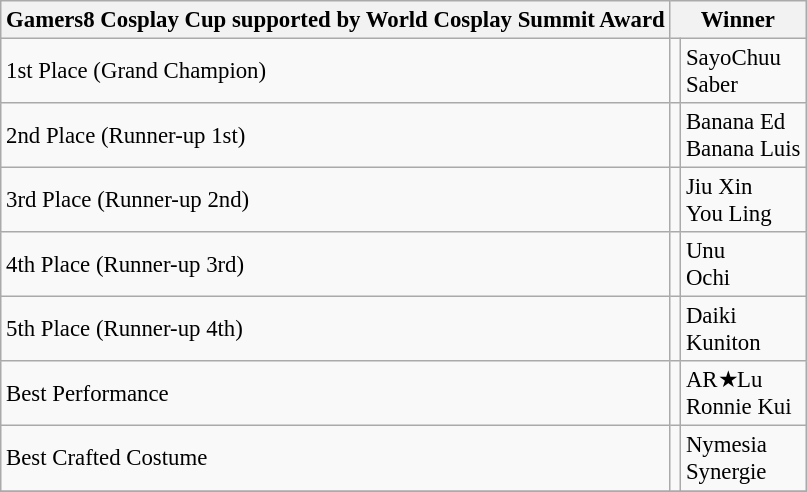<table class="wikitable" style="font-size: 95%;">
<tr>
<th>Gamers8 Cosplay Cup supported by World Cosplay Summit Award</th>
<th colspan="2">Winner</th>
</tr>
<tr>
<td>1st Place (Grand Champion)</td>
<td style="text-align:center;"></td>
<td>SayoChuu<br>Saber</td>
</tr>
<tr>
<td>2nd Place (Runner-up 1st)</td>
<td style="text-align:center;"></td>
<td>Banana Ed<br>Banana Luis</td>
</tr>
<tr>
<td>3rd Place (Runner-up 2nd)</td>
<td style="text-align:center;"></td>
<td>Jiu Xin<br>You Ling</td>
</tr>
<tr>
<td>4th Place (Runner-up 3rd)</td>
<td style="text-align:center;"></td>
<td>Unu<br>Ochi</td>
</tr>
<tr>
<td>5th Place (Runner-up 4th)</td>
<td style="text-align:center;"></td>
<td>Daiki<br>Kuniton</td>
</tr>
<tr>
<td>Best Performance</td>
<td style="text-align:center;"></td>
<td>AR★Lu<br>Ronnie Kui</td>
</tr>
<tr>
<td>Best Crafted Costume</td>
<td style="text-align:center;"></td>
<td>Nymesia<br>Synergie</td>
</tr>
<tr>
</tr>
</table>
